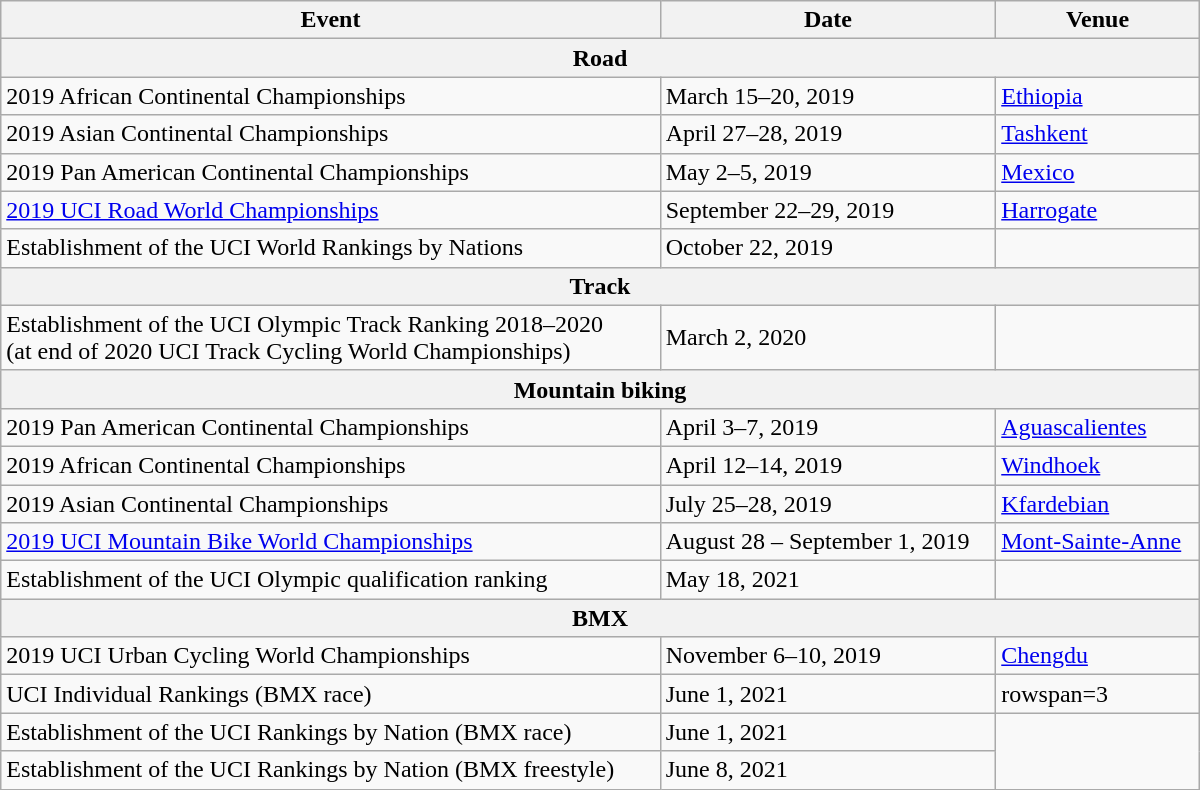<table class="wikitable" width=800>
<tr>
<th>Event</th>
<th>Date</th>
<th>Venue</th>
</tr>
<tr>
<th colspan=3>Road</th>
</tr>
<tr>
<td>2019 African Continental Championships</td>
<td>March 15–20, 2019</td>
<td> <a href='#'>Ethiopia</a></td>
</tr>
<tr>
<td>2019 Asian Continental Championships</td>
<td>April 27–28, 2019</td>
<td> <a href='#'>Tashkent</a></td>
</tr>
<tr>
<td>2019 Pan American Continental Championships</td>
<td>May 2–5, 2019</td>
<td> <a href='#'>Mexico</a></td>
</tr>
<tr>
<td><a href='#'>2019 UCI Road World Championships</a></td>
<td>September 22–29, 2019</td>
<td> <a href='#'>Harrogate</a></td>
</tr>
<tr>
<td>Establishment of the UCI World Rankings by Nations</td>
<td>October 22, 2019</td>
<td></td>
</tr>
<tr>
<th colspan=3>Track</th>
</tr>
<tr>
<td>Establishment of the UCI Olympic Track Ranking 2018–2020<br>(at end of 2020 UCI Track Cycling World Championships)</td>
<td>March 2, 2020</td>
<td></td>
</tr>
<tr>
<th colspan=3>Mountain biking</th>
</tr>
<tr>
<td>2019 Pan American Continental Championships</td>
<td>April 3–7, 2019</td>
<td> <a href='#'>Aguascalientes</a></td>
</tr>
<tr>
<td>2019 African Continental Championships</td>
<td>April 12–14, 2019</td>
<td> <a href='#'>Windhoek</a></td>
</tr>
<tr>
<td>2019 Asian Continental Championships</td>
<td>July 25–28, 2019</td>
<td> <a href='#'>Kfardebian</a></td>
</tr>
<tr>
<td><a href='#'>2019 UCI Mountain Bike World Championships</a></td>
<td>August 28 – September 1, 2019</td>
<td> <a href='#'>Mont-Sainte-Anne</a></td>
</tr>
<tr>
<td>Establishment of the UCI Olympic qualification ranking</td>
<td>May 18, 2021</td>
<td></td>
</tr>
<tr>
<th colspan=3>BMX</th>
</tr>
<tr>
<td>2019 UCI Urban Cycling World Championships</td>
<td>November 6–10, 2019</td>
<td> <a href='#'>Chengdu</a></td>
</tr>
<tr>
<td>UCI Individual Rankings (BMX race)</td>
<td>June 1, 2021</td>
<td>rowspan=3 </td>
</tr>
<tr>
<td>Establishment of the UCI Rankings by Nation (BMX race)</td>
<td>June 1, 2021</td>
</tr>
<tr>
<td>Establishment of the UCI Rankings by Nation (BMX freestyle)</td>
<td>June 8, 2021</td>
</tr>
</table>
